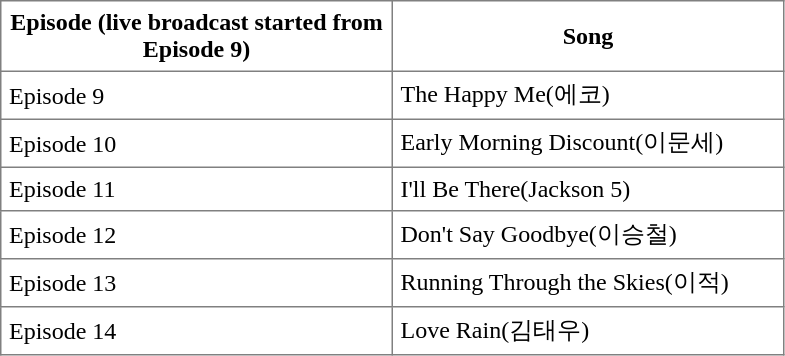<table border="1" cellspacing="0" cellpadding="5" style="border-collapse: collapse;">
<tr ="#d1d1d1">
<th width="250px"><span>Episode (live broadcast started from Episode 9)</span></th>
<th width="250px"><span>Song</span></th>
</tr>
<tr>
<td><span>Episode 9</span></td>
<td><span>The Happy Me(에코)</span></td>
</tr>
<tr>
<td><span>Episode 10</span></td>
<td><span>Early Morning Discount(이문세)</span></td>
</tr>
<tr>
<td><span>Episode 11</span></td>
<td><span>I'll Be There(Jackson 5)</span></td>
</tr>
<tr ="#d1d1d1">
<td><span>Episode 12</span></td>
<td><span>Don't Say Goodbye(이승철)</span></td>
</tr>
<tr>
<td><span>Episode 13</span></td>
<td><span>Running Through the Skies(이적)</span></td>
</tr>
<tr>
<td><span>Episode 14</span></td>
<td><span>Love Rain(김태우)</span></td>
</tr>
</table>
